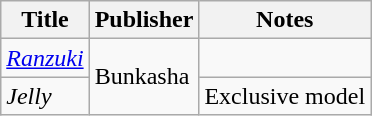<table class="wikitable">
<tr>
<th>Title</th>
<th>Publisher</th>
<th>Notes</th>
</tr>
<tr>
<td><em><a href='#'>Ranzuki</a></em></td>
<td rowspan="2">Bunkasha</td>
<td></td>
</tr>
<tr>
<td><em>Jelly</em></td>
<td>Exclusive model</td>
</tr>
</table>
